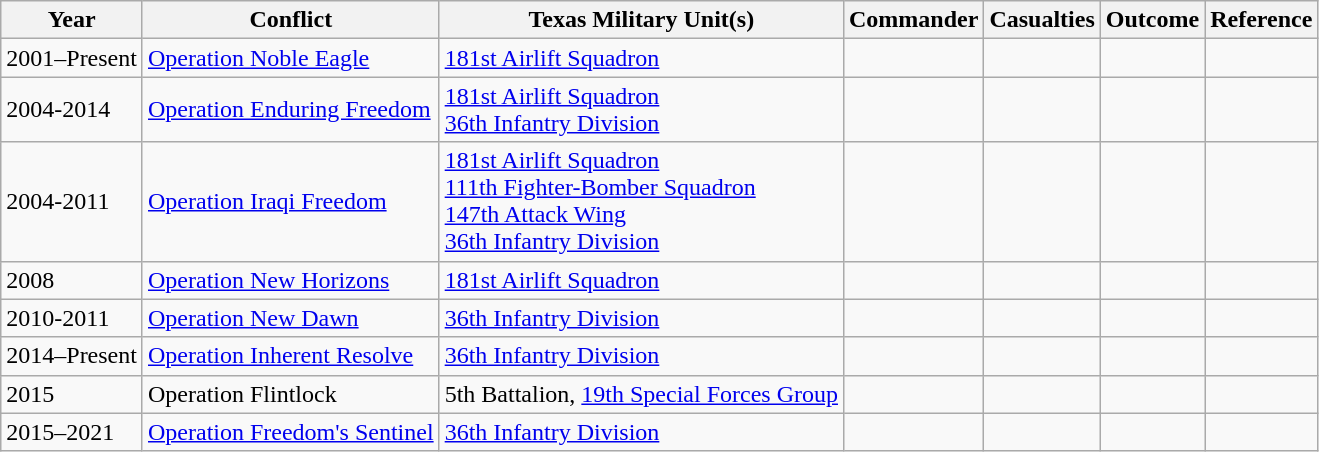<table class="wikitable">
<tr>
<th>Year</th>
<th>Conflict</th>
<th>Texas Military Unit(s)</th>
<th>Commander</th>
<th>Casualties</th>
<th>Outcome</th>
<th>Reference</th>
</tr>
<tr>
<td>2001–Present</td>
<td><a href='#'>Operation Noble Eagle</a></td>
<td><a href='#'>181st Airlift Squadron</a></td>
<td></td>
<td></td>
<td></td>
<td></td>
</tr>
<tr>
<td>2004-2014</td>
<td><a href='#'>Operation Enduring Freedom</a></td>
<td><a href='#'>181st Airlift Squadron</a><br><a href='#'>36th Infantry Division</a></td>
<td></td>
<td></td>
<td></td>
<td></td>
</tr>
<tr>
<td>2004-2011</td>
<td><a href='#'>Operation Iraqi Freedom</a></td>
<td><a href='#'>181st Airlift Squadron</a><br><a href='#'>111th Fighter-Bomber Squadron</a><br><a href='#'>147th Attack Wing</a><br><a href='#'>36th Infantry Division</a></td>
<td></td>
<td></td>
<td></td>
<td></td>
</tr>
<tr>
<td>2008</td>
<td><a href='#'>Operation New Horizons</a></td>
<td><a href='#'>181st Airlift Squadron</a></td>
<td></td>
<td></td>
<td></td>
<td></td>
</tr>
<tr>
<td>2010-2011</td>
<td><a href='#'>Operation New Dawn</a></td>
<td><a href='#'>36th Infantry Division</a></td>
<td></td>
<td></td>
<td></td>
<td></td>
</tr>
<tr>
<td>2014–Present</td>
<td><a href='#'>Operation Inherent Resolve</a></td>
<td><a href='#'>36th Infantry Division</a></td>
<td></td>
<td></td>
<td></td>
<td></td>
</tr>
<tr>
<td>2015</td>
<td>Operation Flintlock</td>
<td>5th Battalion, <a href='#'>19th Special Forces Group</a></td>
<td></td>
<td></td>
<td></td>
<td></td>
</tr>
<tr>
<td>2015–2021</td>
<td><a href='#'>Operation Freedom's Sentinel</a></td>
<td><a href='#'>36th Infantry Division</a></td>
<td></td>
<td></td>
<td></td>
<td></td>
</tr>
</table>
